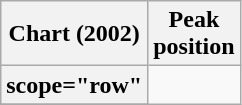<table class="wikitable sortable plainrowheaders" style="text-align:center;">
<tr>
<th scope="col">Chart (2002)</th>
<th scope="col">Peak<br>position</th>
</tr>
<tr>
<th>scope="row"</th>
</tr>
<tr>
</tr>
</table>
